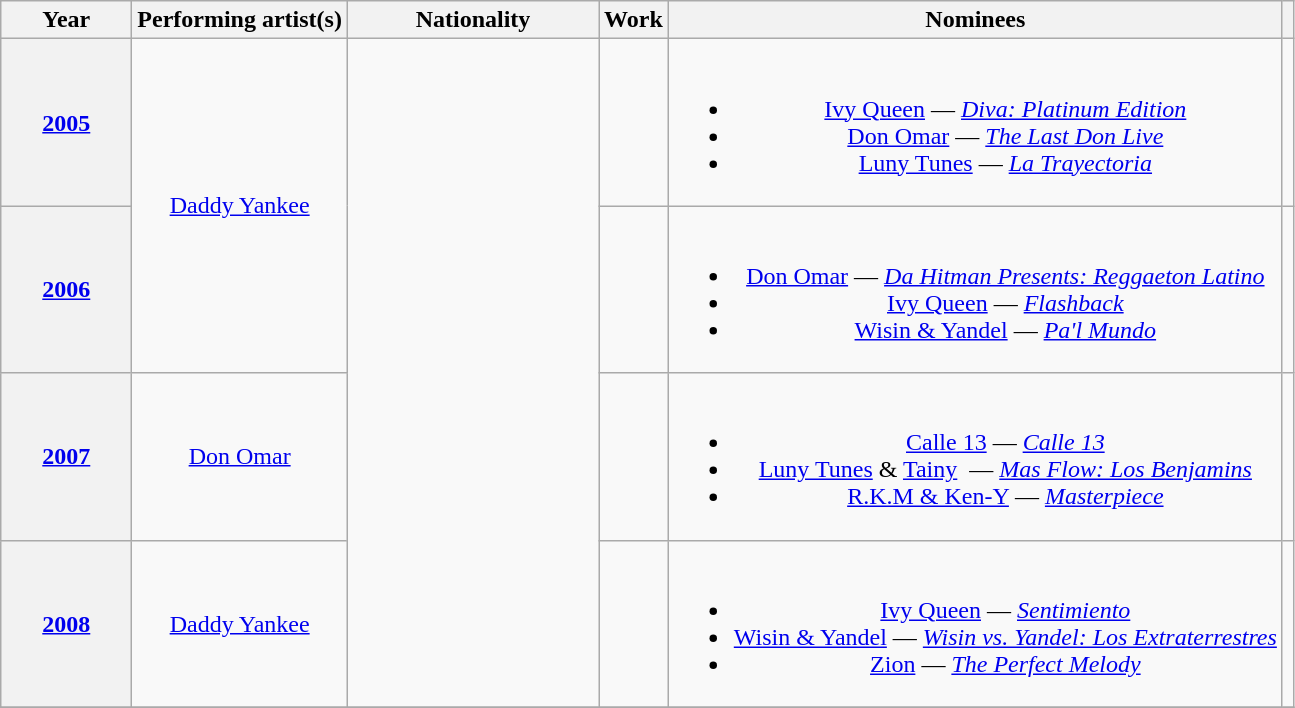<table class="wikitable plainrowheaders sortable" style="text-align:center;">
<tr>
<th scope="col" style="width:5em;">Year</th>
<th scope="col">Performing artist(s)</th>
<th scope="col" style="width:10em;" class="unsortable">Nationality</th>
<th scope="col">Work</th>
<th scope="col" class="unsortable">Nominees</th>
<th scope="col" class="unsortable"></th>
</tr>
<tr>
<th scope="row"><a href='#'>2005</a></th>
<td scope="row"rowspan="2"><a href='#'>Daddy Yankee</a></td>
<td scope="row"rowspan="4"></td>
<td scope="row"></td>
<td scope="row"><br><ul><li><a href='#'>Ivy Queen</a> — <em><a href='#'>Diva: Platinum Edition</a></em></li><li><a href='#'>Don Omar</a> — <em><a href='#'>The Last Don Live</a> </em></li><li><a href='#'>Luny Tunes</a> — <em><a href='#'>La Trayectoria</a></em></li></ul></td>
<td style="text-align:center;"></td>
</tr>
<tr>
<th scope="row"><a href='#'>2006</a></th>
<td scope="row"></td>
<td><br><ul><li><a href='#'>Don Omar</a> — <em><a href='#'>Da Hitman Presents: Reggaeton Latino</a></em></li><li><a href='#'>Ivy Queen</a> — <em><a href='#'>Flashback</a></em></li><li><a href='#'>Wisin & Yandel</a> — <em><a href='#'>Pa'l Mundo</a></em></li></ul></td>
<td style="text-align:center;"></td>
</tr>
<tr>
<th scope="row"><a href='#'>2007</a></th>
<td scope="row"><a href='#'>Don Omar</a></td>
<td scope="row"></td>
<td><br><ul><li><a href='#'>Calle 13</a> — <em><a href='#'>Calle 13</a></em></li><li><a href='#'>Luny Tunes</a> & <a href='#'>Tainy</a>  — <em><a href='#'>Mas Flow: Los Benjamins</a></em></li><li><a href='#'>R.K.M & Ken-Y</a> — <em><a href='#'>Masterpiece</a></em></li></ul></td>
<td style="text-align:center;"></td>
</tr>
<tr>
<th scope="row"><a href='#'>2008</a></th>
<td scope="row"><a href='#'>Daddy Yankee</a></td>
<td scope="row"></td>
<td><br><ul><li><a href='#'>Ivy Queen</a> — <em><a href='#'>Sentimiento</a></em></li><li><a href='#'>Wisin & Yandel</a> — <em><a href='#'>Wisin vs. Yandel: Los Extraterrestres</a></em></li><li><a href='#'>Zion</a> — <em><a href='#'>The Perfect Melody</a></em></li></ul></td>
<td style="text-align:center;"></td>
</tr>
<tr>
</tr>
</table>
